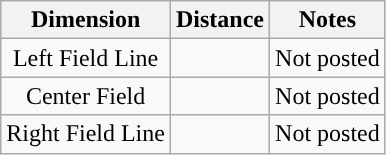<table class="wikitable" style="text-align:center">
<tr>
<th>Dimension</th>
<th>Distance</th>
<th>Notes</th>
</tr>
<tr>
<td>Left Field Line</td>
<td></td>
<td>Not posted</td>
</tr>
<tr>
<td>Center Field</td>
<td></td>
<td>Not posted</td>
</tr>
<tr>
<td>Right Field Line</td>
<td></td>
<td>Not posted</td>
</tr>
</table>
